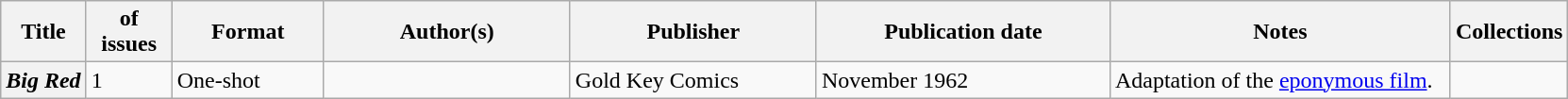<table class="wikitable">
<tr>
<th>Title</th>
<th style="width:40pt"> of issues</th>
<th style="width:75pt">Format</th>
<th style="width:125pt">Author(s)</th>
<th style="width:125pt">Publisher</th>
<th style="width:150pt">Publication date</th>
<th style="width:175pt">Notes</th>
<th>Collections</th>
</tr>
<tr>
<th><em>Big Red</em></th>
<td>1</td>
<td>One-shot</td>
<td></td>
<td>Gold Key Comics</td>
<td>November 1962</td>
<td>Adaptation of the <a href='#'>eponymous film</a>.</td>
<td></td>
</tr>
</table>
